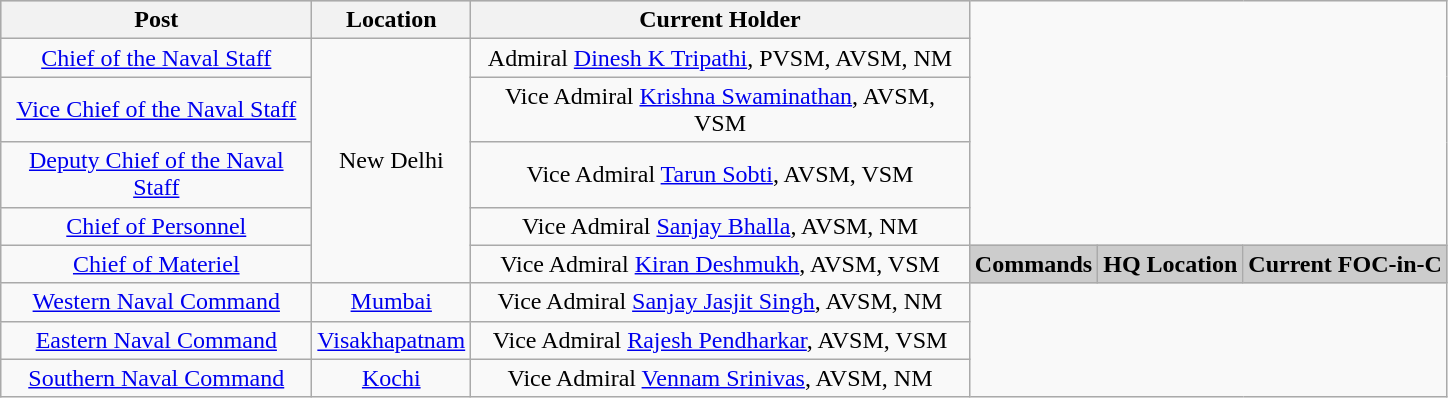<table class="wikitable sortable" style="text-align:center">
<tr style="background:#cccccc">
<th scope="col" style="width: 200px;">Post</th>
<th scope="col" style="width: 50px;">Location</th>
<th scope="col" style="width: 325px;">Current Holder</th>
</tr>
<tr>
<td><a href='#'>Chief of the Naval Staff</a></td>
<td rowspan=5>New Delhi</td>
<td>Admiral <a href='#'>Dinesh K Tripathi</a>, PVSM, AVSM, NM</td>
</tr>
<tr>
<td><a href='#'>Vice Chief of the Naval Staff</a></td>
<td>Vice Admiral <a href='#'>Krishna Swaminathan</a>, AVSM, VSM</td>
</tr>
<tr>
<td><a href='#'>Deputy Chief of the Naval Staff</a></td>
<td>Vice Admiral <a href='#'>Tarun Sobti</a>, AVSM, VSM</td>
</tr>
<tr>
<td><a href='#'>Chief of Personnel</a></td>
<td>Vice Admiral <a href='#'>Sanjay Bhalla</a>, AVSM, NM</td>
</tr>
<tr>
<td><a href='#'>Chief of Materiel</a></td>
<td>Vice Admiral <a href='#'>Kiran Deshmukh</a>, AVSM, VSM</td>
<th style="background:#ccc;">Commands</th>
<th style="background:#ccc;">HQ Location</th>
<th style="background:#ccc;">Current FOC-in-C</th>
</tr>
<tr>
<td><a href='#'>Western Naval Command</a></td>
<td><a href='#'>Mumbai</a></td>
<td>Vice Admiral <a href='#'>Sanjay Jasjit Singh</a>, AVSM, NM</td>
</tr>
<tr>
<td><a href='#'>Eastern Naval Command</a></td>
<td><a href='#'>Visakhapatnam</a></td>
<td>Vice Admiral <a href='#'>Rajesh Pendharkar</a>, AVSM, VSM</td>
</tr>
<tr>
<td><a href='#'>Southern Naval Command</a></td>
<td><a href='#'>Kochi</a></td>
<td>Vice Admiral <a href='#'>Vennam Srinivas</a>, AVSM, NM</td>
</tr>
</table>
